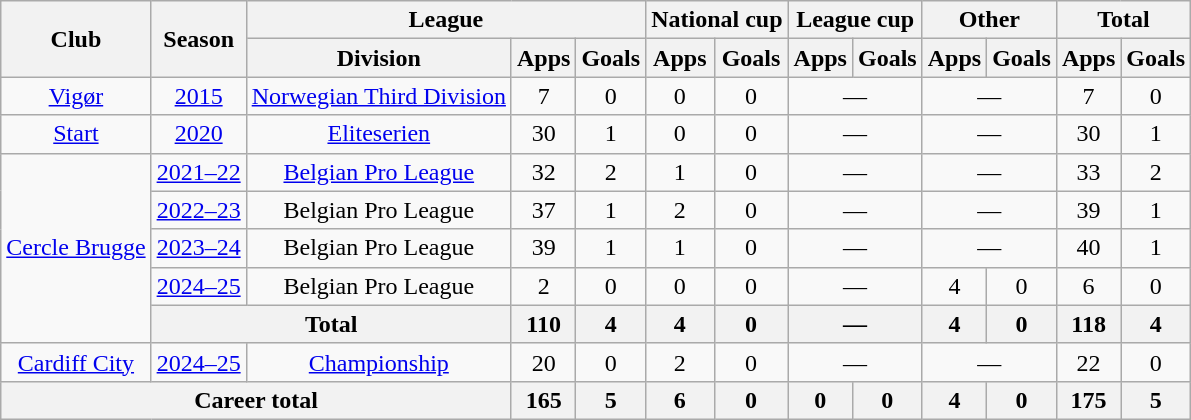<table class=wikitable style=text-align:center>
<tr>
<th rowspan="2">Club</th>
<th rowspan="2">Season</th>
<th colspan="3">League</th>
<th colspan="2">National cup</th>
<th colspan="2">League cup</th>
<th colspan="2">Other</th>
<th colspan="2">Total</th>
</tr>
<tr>
<th>Division</th>
<th>Apps</th>
<th>Goals</th>
<th>Apps</th>
<th>Goals</th>
<th>Apps</th>
<th>Goals</th>
<th>Apps</th>
<th>Goals</th>
<th>Apps</th>
<th>Goals</th>
</tr>
<tr>
<td><a href='#'>Vigør</a></td>
<td><a href='#'>2015</a></td>
<td><a href='#'>Norwegian Third Division</a></td>
<td>7</td>
<td>0</td>
<td>0</td>
<td>0</td>
<td colspan="2">—</td>
<td colspan="2">—</td>
<td>7</td>
<td>0</td>
</tr>
<tr>
<td><a href='#'>Start</a></td>
<td><a href='#'>2020</a></td>
<td><a href='#'>Eliteserien</a></td>
<td>30</td>
<td>1</td>
<td>0</td>
<td>0</td>
<td colspan="2">—</td>
<td colspan="2">—</td>
<td>30</td>
<td>1</td>
</tr>
<tr>
<td rowspan="5"><a href='#'>Cercle Brugge</a></td>
<td><a href='#'>2021–22</a></td>
<td><a href='#'>Belgian Pro League</a></td>
<td>32</td>
<td>2</td>
<td>1</td>
<td>0</td>
<td colspan="2">—</td>
<td colspan="2">—</td>
<td>33</td>
<td>2</td>
</tr>
<tr>
<td><a href='#'>2022–23</a></td>
<td>Belgian Pro League</td>
<td>37</td>
<td>1</td>
<td>2</td>
<td>0</td>
<td colspan="2">—</td>
<td colspan="2">—</td>
<td>39</td>
<td>1</td>
</tr>
<tr>
<td><a href='#'>2023–24</a></td>
<td>Belgian Pro League</td>
<td>39</td>
<td>1</td>
<td>1</td>
<td>0</td>
<td colspan="2">—</td>
<td colspan="2">—</td>
<td>40</td>
<td>1</td>
</tr>
<tr>
<td><a href='#'>2024–25</a></td>
<td>Belgian Pro League</td>
<td>2</td>
<td>0</td>
<td>0</td>
<td>0</td>
<td colspan="2">—</td>
<td>4</td>
<td>0</td>
<td>6</td>
<td>0</td>
</tr>
<tr>
<th colspan=2>Total</th>
<th>110</th>
<th>4</th>
<th>4</th>
<th>0</th>
<th colspan="2">—</th>
<th>4</th>
<th>0</th>
<th>118</th>
<th>4</th>
</tr>
<tr>
<td><a href='#'>Cardiff City</a></td>
<td><a href='#'>2024–25</a></td>
<td><a href='#'>Championship</a></td>
<td>20</td>
<td>0</td>
<td>2</td>
<td>0</td>
<td colspan="2">—</td>
<td colspan="2">—</td>
<td>22</td>
<td>0</td>
</tr>
<tr>
<th colspan=3>Career total</th>
<th>165</th>
<th>5</th>
<th>6</th>
<th>0</th>
<th>0</th>
<th>0</th>
<th>4</th>
<th>0</th>
<th>175</th>
<th>5</th>
</tr>
</table>
